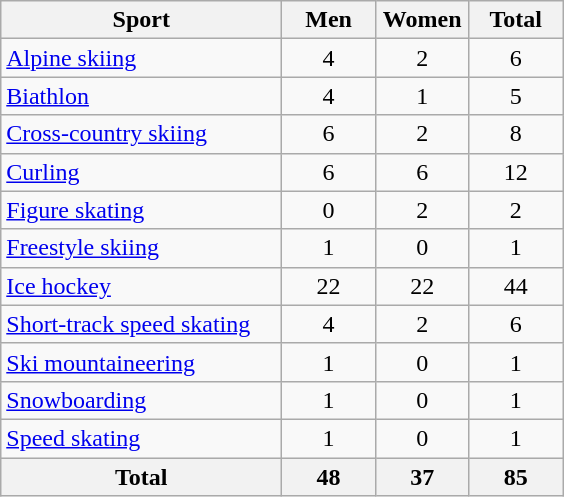<table class="wikitable sortable" style="text-align:center;">
<tr>
<th width=180>Sport</th>
<th width=55>Men</th>
<th width=55>Women</th>
<th width=55>Total</th>
</tr>
<tr>
<td align=left><a href='#'>Alpine skiing</a></td>
<td>4</td>
<td>2</td>
<td>6</td>
</tr>
<tr>
<td align=left><a href='#'>Biathlon</a></td>
<td>4</td>
<td>1</td>
<td>5</td>
</tr>
<tr>
<td align=left><a href='#'>Cross-country skiing</a></td>
<td>6</td>
<td>2</td>
<td>8</td>
</tr>
<tr>
<td align=left><a href='#'>Curling</a></td>
<td>6</td>
<td>6</td>
<td>12</td>
</tr>
<tr>
<td align=left><a href='#'>Figure skating</a></td>
<td>0</td>
<td>2</td>
<td>2</td>
</tr>
<tr>
<td align=left><a href='#'>Freestyle skiing</a></td>
<td>1</td>
<td>0</td>
<td>1</td>
</tr>
<tr>
<td align=left><a href='#'>Ice hockey</a></td>
<td>22</td>
<td>22</td>
<td>44</td>
</tr>
<tr>
<td align=left><a href='#'>Short-track speed skating</a></td>
<td>4</td>
<td>2</td>
<td>6</td>
</tr>
<tr>
<td align=left><a href='#'>Ski mountaineering</a></td>
<td>1</td>
<td>0</td>
<td>1</td>
</tr>
<tr>
<td align=left><a href='#'>Snowboarding</a></td>
<td>1</td>
<td>0</td>
<td>1</td>
</tr>
<tr>
<td align=left><a href='#'>Speed skating</a></td>
<td>1</td>
<td>0</td>
<td>1</td>
</tr>
<tr>
<th>Total</th>
<th>48</th>
<th>37</th>
<th>85</th>
</tr>
</table>
